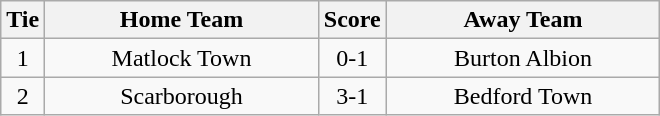<table class="wikitable" style="text-align:center;">
<tr>
<th width=20>Tie</th>
<th width=175>Home Team</th>
<th width=20>Score</th>
<th width=175>Away Team</th>
</tr>
<tr>
<td>1</td>
<td>Matlock Town</td>
<td>0-1</td>
<td>Burton Albion</td>
</tr>
<tr>
<td>2</td>
<td>Scarborough</td>
<td>3-1</td>
<td>Bedford Town</td>
</tr>
</table>
